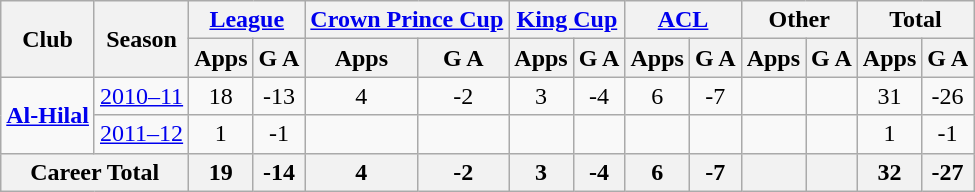<table class="wikitable" style="text-align: center;">
<tr>
<th rowspan="2">Club</th>
<th rowspan="2">Season</th>
<th colspan="2"><a href='#'>League</a></th>
<th colspan="2"><a href='#'>Crown Prince Cup</a></th>
<th colspan="2"><a href='#'>King Cup</a></th>
<th colspan="2"><a href='#'>ACL</a></th>
<th colspan="2">Other</th>
<th colspan="2">Total</th>
</tr>
<tr>
<th>Apps</th>
<th>G A</th>
<th>Apps</th>
<th>G A</th>
<th>Apps</th>
<th>G A</th>
<th>Apps</th>
<th>G A</th>
<th>Apps</th>
<th>G A</th>
<th>Apps</th>
<th>G A</th>
</tr>
<tr>
<td rowspan="2" valign="center"><strong><a href='#'>Al-Hilal</a></strong></td>
<td><a href='#'>2010–11</a></td>
<td>18</td>
<td>-13</td>
<td>4</td>
<td>-2</td>
<td>3</td>
<td>-4</td>
<td>6</td>
<td>-7</td>
<td></td>
<td></td>
<td>31</td>
<td>-26</td>
</tr>
<tr>
<td><a href='#'>2011–12</a></td>
<td>1</td>
<td>-1</td>
<td></td>
<td></td>
<td></td>
<td></td>
<td></td>
<td></td>
<td></td>
<td></td>
<td>1</td>
<td>-1</td>
</tr>
<tr>
<th colspan="2">Career Total</th>
<th>19</th>
<th>-14</th>
<th>4</th>
<th>-2</th>
<th>3</th>
<th>-4</th>
<th>6</th>
<th>-7</th>
<th></th>
<th></th>
<th>32</th>
<th>-27</th>
</tr>
</table>
